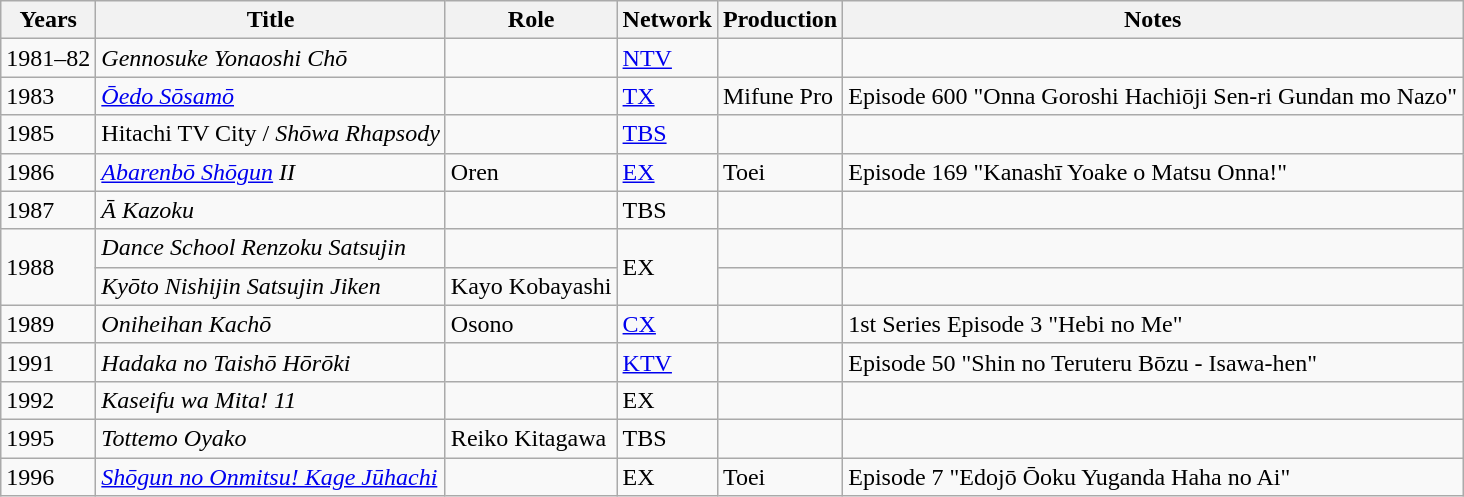<table class="wikitable">
<tr>
<th>Years</th>
<th>Title</th>
<th>Role</th>
<th>Network</th>
<th>Production</th>
<th>Notes</th>
</tr>
<tr>
<td>1981–82</td>
<td><em>Gennosuke Yonaoshi Chō</em></td>
<td></td>
<td><a href='#'>NTV</a></td>
<td></td>
<td></td>
</tr>
<tr>
<td>1983</td>
<td><em><a href='#'>Ōedo Sōsamō</a></em></td>
<td></td>
<td><a href='#'>TX</a></td>
<td>Mifune Pro</td>
<td>Episode 600 "Onna Goroshi Hachiōji Sen-ri Gundan mo Nazo"</td>
</tr>
<tr>
<td>1985</td>
<td>Hitachi TV City / <em>Shōwa Rhapsody</em></td>
<td></td>
<td><a href='#'>TBS</a></td>
<td></td>
<td></td>
</tr>
<tr>
<td>1986</td>
<td><em><a href='#'>Abarenbō Shōgun</a> II</em></td>
<td>Oren</td>
<td><a href='#'>EX</a></td>
<td>Toei</td>
<td>Episode 169 "Kanashī Yoake o Matsu Onna!"</td>
</tr>
<tr>
<td>1987</td>
<td><em>Ā Kazoku</em></td>
<td></td>
<td>TBS</td>
<td></td>
<td></td>
</tr>
<tr>
<td rowspan="2">1988</td>
<td><em>Dance School Renzoku Satsujin</em></td>
<td></td>
<td rowspan="2">EX</td>
<td></td>
<td></td>
</tr>
<tr>
<td><em>Kyōto Nishijin Satsujin Jiken</em></td>
<td>Kayo Kobayashi</td>
<td></td>
<td></td>
</tr>
<tr>
<td>1989</td>
<td><em>Oniheihan Kachō</em></td>
<td>Osono</td>
<td><a href='#'>CX</a></td>
<td></td>
<td>1st Series Episode 3 "Hebi no Me"</td>
</tr>
<tr>
<td>1991</td>
<td><em>Hadaka no Taishō Hōrōki</em></td>
<td></td>
<td><a href='#'>KTV</a></td>
<td></td>
<td>Episode 50 "Shin no Teruteru Bōzu - Isawa-hen"</td>
</tr>
<tr>
<td>1992</td>
<td><em>Kaseifu wa Mita! 11</em></td>
<td></td>
<td>EX</td>
<td></td>
<td></td>
</tr>
<tr>
<td>1995</td>
<td><em>Tottemo Oyako</em></td>
<td>Reiko Kitagawa</td>
<td>TBS</td>
<td></td>
<td></td>
</tr>
<tr>
<td>1996</td>
<td><em><a href='#'>Shōgun no Onmitsu! Kage Jūhachi</a></em></td>
<td></td>
<td>EX</td>
<td>Toei</td>
<td>Episode 7 "Edojō Ōoku Yuganda Haha no Ai"</td>
</tr>
</table>
